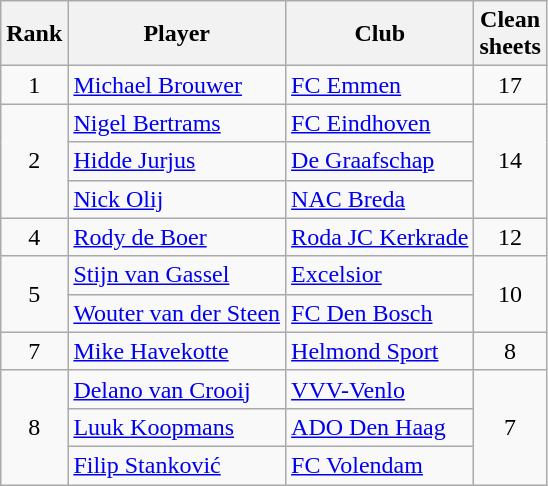<table class="wikitable" style="text-align:center">
<tr>
<th>Rank</th>
<th>Player</th>
<th>Club</th>
<th>Clean<br>sheets</th>
</tr>
<tr>
<td>1</td>
<td align="left"> <a href='#'>Michael Brouwer</a></td>
<td align="left"><a href='#'>FC Emmen</a></td>
<td>17</td>
</tr>
<tr>
<td rowspan="3">2</td>
<td align="left"> <a href='#'>Nigel Bertrams</a></td>
<td align="left"><a href='#'>FC Eindhoven</a></td>
<td rowspan="3">14</td>
</tr>
<tr>
<td align="left"> <a href='#'>Hidde Jurjus</a></td>
<td align="left"><a href='#'>De Graafschap</a></td>
</tr>
<tr>
<td align="left"> <a href='#'>Nick Olij</a></td>
<td align="left"><a href='#'>NAC Breda</a></td>
</tr>
<tr>
<td>4</td>
<td align="left"> <a href='#'>Rody de Boer</a></td>
<td align="left"><a href='#'>Roda JC Kerkrade</a></td>
<td>12</td>
</tr>
<tr>
<td rowspan="2">5</td>
<td align="left"> <a href='#'>Stijn van Gassel</a></td>
<td align="left"><a href='#'>Excelsior</a></td>
<td rowspan="2">10</td>
</tr>
<tr>
<td align="left"> <a href='#'>Wouter van der Steen</a></td>
<td align="left"><a href='#'>FC Den Bosch</a></td>
</tr>
<tr>
<td>7</td>
<td align="left"> <a href='#'>Mike Havekotte</a></td>
<td align="left"><a href='#'>Helmond Sport</a></td>
<td>8</td>
</tr>
<tr>
<td rowspan="3">8</td>
<td align="left"> <a href='#'>Delano van Crooij</a></td>
<td align="left"><a href='#'>VVV-Venlo</a></td>
<td rowspan="3">7</td>
</tr>
<tr>
<td align="left"> <a href='#'>Luuk Koopmans</a></td>
<td align="left"><a href='#'>ADO Den Haag</a></td>
</tr>
<tr>
<td align="left"> <a href='#'>Filip Stanković</a></td>
<td align="left"><a href='#'>FC Volendam</a></td>
</tr>
</table>
